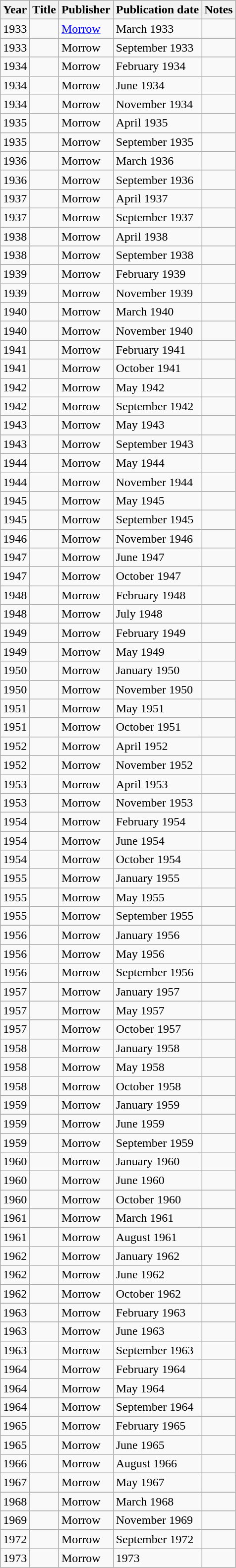<table class="wikitable sortable">
<tr>
<th>Year</th>
<th>Title</th>
<th class="unsortable">Publisher</th>
<th class="unsortable">Publication date</th>
<th class="unsortable">Notes</th>
</tr>
<tr>
<td>1933</td>
<td><em></em></td>
<td><a href='#'>Morrow</a></td>
<td>March 1933</td>
<td></td>
</tr>
<tr>
<td>1933</td>
<td><em></em></td>
<td>Morrow</td>
<td>September 1933</td>
<td></td>
</tr>
<tr>
<td>1934</td>
<td><em></em></td>
<td>Morrow</td>
<td>February 1934</td>
<td></td>
</tr>
<tr>
<td>1934</td>
<td><em></em></td>
<td>Morrow</td>
<td>June 1934</td>
<td></td>
</tr>
<tr>
<td>1934</td>
<td><em></em></td>
<td>Morrow</td>
<td>November 1934</td>
<td></td>
</tr>
<tr>
<td>1935</td>
<td><em></em></td>
<td>Morrow</td>
<td>April 1935</td>
<td></td>
</tr>
<tr>
<td>1935</td>
<td><em></em></td>
<td>Morrow</td>
<td>September 1935</td>
<td></td>
</tr>
<tr>
<td>1936</td>
<td><em></em></td>
<td>Morrow</td>
<td>March 1936</td>
<td></td>
</tr>
<tr>
<td>1936</td>
<td><em></em></td>
<td>Morrow</td>
<td>September 1936</td>
<td></td>
</tr>
<tr>
<td>1937</td>
<td><em></em></td>
<td>Morrow</td>
<td>April 1937</td>
<td></td>
</tr>
<tr>
<td>1937</td>
<td><em></em></td>
<td>Morrow</td>
<td>September 1937</td>
<td></td>
</tr>
<tr>
<td>1938</td>
<td><em></em></td>
<td>Morrow</td>
<td>April 1938</td>
<td></td>
</tr>
<tr>
<td>1938</td>
<td><em></em></td>
<td>Morrow</td>
<td>September 1938</td>
<td></td>
</tr>
<tr>
<td>1939</td>
<td><em></em></td>
<td>Morrow</td>
<td>February 1939</td>
<td></td>
</tr>
<tr>
<td>1939</td>
<td><em></em></td>
<td>Morrow</td>
<td>November 1939</td>
<td></td>
</tr>
<tr>
<td>1940</td>
<td><em></em></td>
<td>Morrow</td>
<td>March 1940</td>
<td></td>
</tr>
<tr>
<td>1940</td>
<td><em></em></td>
<td>Morrow</td>
<td>November 1940</td>
<td></td>
</tr>
<tr>
<td>1941</td>
<td><em></em></td>
<td>Morrow</td>
<td>February 1941</td>
<td></td>
</tr>
<tr>
<td>1941</td>
<td><em></em></td>
<td>Morrow</td>
<td>October 1941</td>
<td></td>
</tr>
<tr>
<td>1942</td>
<td><em></em></td>
<td>Morrow</td>
<td>May 1942</td>
<td></td>
</tr>
<tr>
<td>1942</td>
<td><em></em></td>
<td>Morrow</td>
<td>September 1942</td>
<td></td>
</tr>
<tr>
<td>1943</td>
<td><em></em></td>
<td>Morrow</td>
<td>May 1943</td>
<td></td>
</tr>
<tr>
<td>1943</td>
<td><em></em></td>
<td>Morrow</td>
<td>September 1943</td>
<td></td>
</tr>
<tr>
<td>1944</td>
<td><em></em></td>
<td>Morrow</td>
<td>May 1944</td>
<td></td>
</tr>
<tr>
<td>1944</td>
<td><em></em></td>
<td>Morrow</td>
<td>November 1944</td>
<td></td>
</tr>
<tr>
<td>1945</td>
<td><em></em></td>
<td>Morrow</td>
<td>May 1945</td>
<td></td>
</tr>
<tr>
<td>1945</td>
<td><em></em></td>
<td>Morrow</td>
<td>September 1945</td>
<td></td>
</tr>
<tr>
<td>1946</td>
<td><em></em></td>
<td>Morrow</td>
<td>November 1946</td>
<td></td>
</tr>
<tr>
<td>1947</td>
<td><em></em></td>
<td>Morrow</td>
<td>June 1947</td>
<td></td>
</tr>
<tr>
<td>1947</td>
<td><em></em></td>
<td>Morrow</td>
<td>October 1947</td>
<td></td>
</tr>
<tr>
<td>1948</td>
<td><em></em></td>
<td>Morrow</td>
<td>February 1948</td>
<td></td>
</tr>
<tr>
<td>1948</td>
<td><em></em></td>
<td>Morrow</td>
<td>July 1948</td>
<td></td>
</tr>
<tr>
<td>1949</td>
<td><em></em></td>
<td>Morrow</td>
<td>February 1949</td>
<td></td>
</tr>
<tr>
<td>1949</td>
<td><em></em></td>
<td>Morrow</td>
<td>May 1949</td>
<td></td>
</tr>
<tr>
<td>1950</td>
<td><em></em></td>
<td>Morrow</td>
<td>January 1950</td>
<td></td>
</tr>
<tr>
<td>1950</td>
<td><em></em></td>
<td>Morrow</td>
<td>November 1950</td>
<td></td>
</tr>
<tr>
<td>1951</td>
<td><em></em></td>
<td>Morrow</td>
<td>May 1951</td>
<td></td>
</tr>
<tr>
<td>1951</td>
<td><em></em></td>
<td>Morrow</td>
<td>October 1951</td>
<td></td>
</tr>
<tr>
<td>1952</td>
<td><em></em></td>
<td>Morrow</td>
<td>April 1952</td>
<td></td>
</tr>
<tr>
<td>1952</td>
<td><em></em></td>
<td>Morrow</td>
<td>November 1952</td>
<td></td>
</tr>
<tr>
<td>1953</td>
<td><em></em></td>
<td>Morrow</td>
<td>April 1953</td>
<td></td>
</tr>
<tr>
<td>1953</td>
<td><em></em></td>
<td>Morrow</td>
<td>November 1953</td>
<td></td>
</tr>
<tr>
<td>1954</td>
<td><em></em></td>
<td>Morrow</td>
<td>February 1954</td>
<td></td>
</tr>
<tr>
<td>1954</td>
<td><em></em></td>
<td>Morrow</td>
<td>June 1954</td>
<td></td>
</tr>
<tr>
<td>1954</td>
<td><em></em></td>
<td>Morrow</td>
<td>October 1954</td>
<td></td>
</tr>
<tr>
<td>1955</td>
<td><em></em></td>
<td>Morrow</td>
<td>January 1955</td>
<td></td>
</tr>
<tr>
<td>1955</td>
<td><em></em></td>
<td>Morrow</td>
<td>May 1955</td>
<td></td>
</tr>
<tr>
<td>1955</td>
<td><em></em></td>
<td>Morrow</td>
<td>September 1955</td>
<td></td>
</tr>
<tr>
<td>1956</td>
<td><em></em></td>
<td>Morrow</td>
<td>January 1956</td>
<td></td>
</tr>
<tr>
<td>1956</td>
<td><em></em></td>
<td>Morrow</td>
<td>May 1956</td>
<td></td>
</tr>
<tr>
<td>1956</td>
<td><em></em></td>
<td>Morrow</td>
<td>September 1956</td>
<td></td>
</tr>
<tr>
<td>1957</td>
<td><em></em></td>
<td>Morrow</td>
<td>January 1957</td>
<td></td>
</tr>
<tr>
<td>1957</td>
<td><em></em></td>
<td>Morrow</td>
<td>May 1957</td>
<td></td>
</tr>
<tr>
<td>1957</td>
<td><em></em></td>
<td>Morrow</td>
<td>October 1957</td>
<td></td>
</tr>
<tr>
<td>1958</td>
<td><em></em></td>
<td>Morrow</td>
<td>January 1958</td>
<td></td>
</tr>
<tr>
<td>1958</td>
<td><em></em></td>
<td>Morrow</td>
<td>May 1958</td>
<td></td>
</tr>
<tr>
<td>1958</td>
<td><em></em></td>
<td>Morrow</td>
<td>October 1958</td>
<td></td>
</tr>
<tr>
<td>1959</td>
<td><em></em></td>
<td>Morrow</td>
<td>January 1959</td>
<td></td>
</tr>
<tr>
<td>1959</td>
<td><em></em></td>
<td>Morrow</td>
<td>June 1959</td>
<td></td>
</tr>
<tr>
<td>1959</td>
<td><em></em></td>
<td>Morrow</td>
<td>September 1959</td>
<td></td>
</tr>
<tr>
<td>1960</td>
<td><em></em></td>
<td>Morrow</td>
<td>January 1960</td>
<td></td>
</tr>
<tr>
<td>1960</td>
<td><em></em></td>
<td>Morrow</td>
<td>June 1960</td>
<td></td>
</tr>
<tr>
<td>1960</td>
<td><em></em></td>
<td>Morrow</td>
<td>October 1960</td>
<td></td>
</tr>
<tr>
<td>1961</td>
<td><em></em></td>
<td>Morrow</td>
<td>March 1961</td>
<td></td>
</tr>
<tr>
<td>1961</td>
<td><em></em></td>
<td>Morrow</td>
<td>August 1961</td>
<td></td>
</tr>
<tr>
<td>1962</td>
<td><em></em></td>
<td>Morrow</td>
<td>January 1962</td>
<td></td>
</tr>
<tr>
<td>1962</td>
<td><em></em></td>
<td>Morrow</td>
<td>June 1962</td>
<td></td>
</tr>
<tr>
<td>1962</td>
<td><em></em></td>
<td>Morrow</td>
<td>October 1962</td>
<td></td>
</tr>
<tr>
<td>1963</td>
<td><em></em></td>
<td>Morrow</td>
<td>February 1963</td>
<td></td>
</tr>
<tr>
<td>1963</td>
<td><em></em></td>
<td>Morrow</td>
<td>June 1963</td>
<td></td>
</tr>
<tr>
<td>1963</td>
<td><em></em></td>
<td>Morrow</td>
<td>September 1963</td>
<td></td>
</tr>
<tr>
<td>1964</td>
<td><em></em></td>
<td>Morrow</td>
<td>February 1964</td>
<td></td>
</tr>
<tr>
<td>1964</td>
<td><em></em></td>
<td>Morrow</td>
<td>May 1964</td>
<td></td>
</tr>
<tr>
<td>1964</td>
<td><em></em></td>
<td>Morrow</td>
<td>September 1964</td>
<td></td>
</tr>
<tr>
<td>1965</td>
<td><em></em></td>
<td>Morrow</td>
<td>February 1965</td>
<td></td>
</tr>
<tr>
<td>1965</td>
<td><em></em></td>
<td>Morrow</td>
<td>June 1965</td>
<td></td>
</tr>
<tr>
<td>1966</td>
<td><em></em></td>
<td>Morrow</td>
<td>August 1966</td>
<td></td>
</tr>
<tr>
<td>1967</td>
<td><em></em></td>
<td>Morrow</td>
<td>May 1967</td>
<td></td>
</tr>
<tr>
<td>1968</td>
<td><em></em></td>
<td>Morrow</td>
<td>March 1968</td>
<td></td>
</tr>
<tr>
<td>1969</td>
<td><em></em></td>
<td>Morrow</td>
<td>November 1969</td>
<td></td>
</tr>
<tr>
<td>1972</td>
<td><em></em></td>
<td>Morrow</td>
<td>September 1972</td>
<td></td>
</tr>
<tr>
<td>1973</td>
<td><em></em></td>
<td>Morrow</td>
<td>1973</td>
<td></td>
</tr>
</table>
